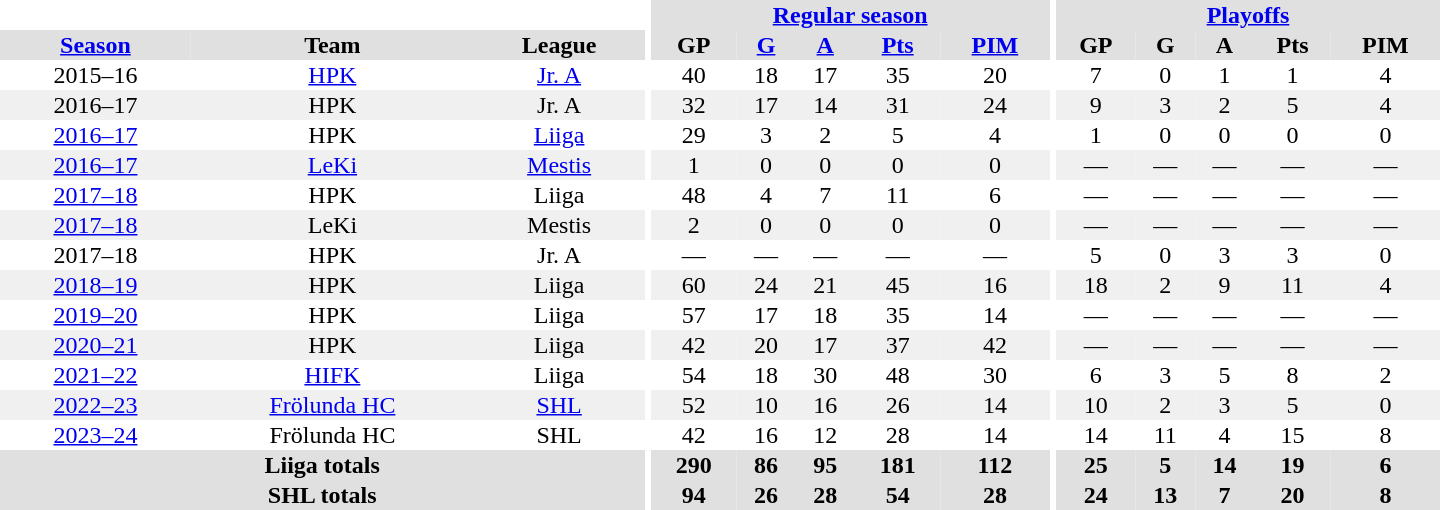<table border="0" cellpadding="1" cellspacing="0" style="text-align:center; width:60em;">
<tr bgcolor="#e0e0e0">
<th colspan="3" bgcolor="#ffffff"></th>
<th rowspan="99" bgcolor="#ffffff"></th>
<th colspan="5"><a href='#'>Regular season</a></th>
<th rowspan="99" bgcolor="#ffffff"></th>
<th colspan="5"><a href='#'>Playoffs</a></th>
</tr>
<tr bgcolor="#e0e0e0">
<th><a href='#'>Season</a></th>
<th>Team</th>
<th>League</th>
<th>GP</th>
<th><a href='#'>G</a></th>
<th><a href='#'>A</a></th>
<th><a href='#'>Pts</a></th>
<th><a href='#'>PIM</a></th>
<th>GP</th>
<th>G</th>
<th>A</th>
<th>Pts</th>
<th>PIM</th>
</tr>
<tr>
<td>2015–16</td>
<td><a href='#'>HPK</a></td>
<td><a href='#'>Jr. A</a></td>
<td>40</td>
<td>18</td>
<td>17</td>
<td>35</td>
<td>20</td>
<td>7</td>
<td>0</td>
<td>1</td>
<td>1</td>
<td>4</td>
</tr>
<tr bgcolor="#f0f0f0">
<td>2016–17</td>
<td>HPK</td>
<td>Jr. A</td>
<td>32</td>
<td>17</td>
<td>14</td>
<td>31</td>
<td>24</td>
<td>9</td>
<td>3</td>
<td>2</td>
<td>5</td>
<td>4</td>
</tr>
<tr>
<td><a href='#'>2016–17</a></td>
<td>HPK</td>
<td><a href='#'>Liiga</a></td>
<td>29</td>
<td>3</td>
<td>2</td>
<td>5</td>
<td>4</td>
<td>1</td>
<td>0</td>
<td>0</td>
<td>0</td>
<td>0</td>
</tr>
<tr bgcolor="#f0f0f0">
<td><a href='#'>2016–17</a></td>
<td><a href='#'>LeKi</a></td>
<td><a href='#'>Mestis</a></td>
<td>1</td>
<td>0</td>
<td>0</td>
<td>0</td>
<td>0</td>
<td>—</td>
<td>—</td>
<td>—</td>
<td>—</td>
<td>—</td>
</tr>
<tr>
<td><a href='#'>2017–18</a></td>
<td>HPK</td>
<td>Liiga</td>
<td>48</td>
<td>4</td>
<td>7</td>
<td>11</td>
<td>6</td>
<td>—</td>
<td>—</td>
<td>—</td>
<td>—</td>
<td>—</td>
</tr>
<tr bgcolor="#f0f0f0">
<td><a href='#'>2017–18</a></td>
<td>LeKi</td>
<td>Mestis</td>
<td>2</td>
<td>0</td>
<td>0</td>
<td>0</td>
<td>0</td>
<td>—</td>
<td>—</td>
<td>—</td>
<td>—</td>
<td>—</td>
</tr>
<tr>
<td>2017–18</td>
<td>HPK</td>
<td>Jr. A</td>
<td>—</td>
<td>—</td>
<td>—</td>
<td>—</td>
<td>—</td>
<td>5</td>
<td>0</td>
<td>3</td>
<td>3</td>
<td>0</td>
</tr>
<tr bgcolor="#f0f0f0">
<td><a href='#'>2018–19</a></td>
<td>HPK</td>
<td>Liiga</td>
<td>60</td>
<td>24</td>
<td>21</td>
<td>45</td>
<td>16</td>
<td>18</td>
<td>2</td>
<td>9</td>
<td>11</td>
<td>4</td>
</tr>
<tr>
<td><a href='#'>2019–20</a></td>
<td>HPK</td>
<td>Liiga</td>
<td>57</td>
<td>17</td>
<td>18</td>
<td>35</td>
<td>14</td>
<td>—</td>
<td>—</td>
<td>—</td>
<td>—</td>
<td>—</td>
</tr>
<tr bgcolor="#f0f0f0">
<td><a href='#'>2020–21</a></td>
<td>HPK</td>
<td>Liiga</td>
<td>42</td>
<td>20</td>
<td>17</td>
<td>37</td>
<td>42</td>
<td>—</td>
<td>—</td>
<td>—</td>
<td>—</td>
<td>—</td>
</tr>
<tr>
<td><a href='#'>2021–22</a></td>
<td><a href='#'>HIFK</a></td>
<td>Liiga</td>
<td>54</td>
<td>18</td>
<td>30</td>
<td>48</td>
<td>30</td>
<td>6</td>
<td>3</td>
<td>5</td>
<td>8</td>
<td>2</td>
</tr>
<tr bgcolor="#f0f0f0">
<td><a href='#'>2022–23</a></td>
<td><a href='#'>Frölunda HC</a></td>
<td><a href='#'>SHL</a></td>
<td>52</td>
<td>10</td>
<td>16</td>
<td>26</td>
<td>14</td>
<td>10</td>
<td>2</td>
<td>3</td>
<td>5</td>
<td>0</td>
</tr>
<tr>
<td><a href='#'>2023–24</a></td>
<td>Frölunda HC</td>
<td>SHL</td>
<td>42</td>
<td>16</td>
<td>12</td>
<td>28</td>
<td>14</td>
<td>14</td>
<td>11</td>
<td>4</td>
<td>15</td>
<td>8</td>
</tr>
<tr bgcolor="#e0e0e0">
<th colspan="3">Liiga totals</th>
<th>290</th>
<th>86</th>
<th>95</th>
<th>181</th>
<th>112</th>
<th>25</th>
<th>5</th>
<th>14</th>
<th>19</th>
<th>6</th>
</tr>
<tr bgcolor="#e0e0e0">
<th colspan="3">SHL totals</th>
<th>94</th>
<th>26</th>
<th>28</th>
<th>54</th>
<th>28</th>
<th>24</th>
<th>13</th>
<th>7</th>
<th>20</th>
<th>8</th>
</tr>
</table>
